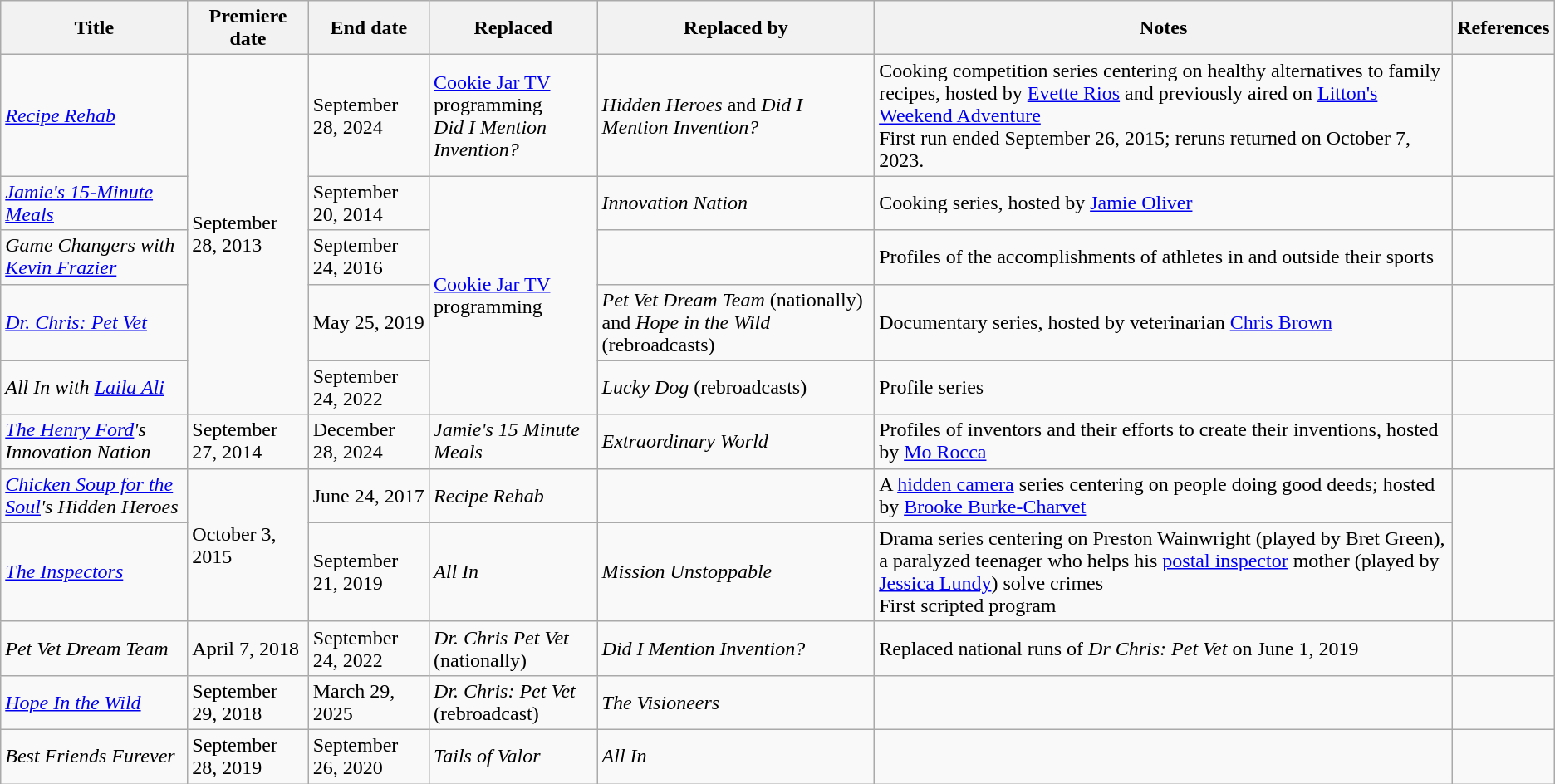<table class="wikitable sortable">
<tr>
<th>Title</th>
<th>Premiere date</th>
<th>End date</th>
<th>Replaced</th>
<th>Replaced by</th>
<th>Notes</th>
<th>References</th>
</tr>
<tr>
<td><em><a href='#'>Recipe Rehab</a></em></td>
<td rowspan="5">September 28, 2013</td>
<td>September 28, 2024</td>
<td><a href='#'>Cookie Jar TV</a> programming<br><em>Did I Mention Invention?</em></td>
<td><em>Hidden Heroes</em> and <em>Did I Mention Invention?</em></td>
<td>Cooking competition series centering on healthy alternatives to family recipes, hosted by <a href='#'>Evette Rios</a> and previously aired on <a href='#'>Litton's Weekend Adventure</a><br>First run ended September 26, 2015; reruns returned on October 7, 2023.</td>
<td></td>
</tr>
<tr>
<td><em><a href='#'>Jamie's 15-Minute Meals</a></em></td>
<td>September 20, 2014</td>
<td rowspan="4"><a href='#'>Cookie Jar TV</a> programming</td>
<td><em>Innovation Nation</em></td>
<td>Cooking series, hosted by <a href='#'>Jamie Oliver</a></td>
<td></td>
</tr>
<tr>
<td><em>Game Changers with <a href='#'>Kevin Frazier</a></em></td>
<td>September 24, 2016</td>
<td></td>
<td>Profiles of the accomplishments of athletes in and outside their sports</td>
<td></td>
</tr>
<tr>
<td><em><a href='#'>Dr. Chris: Pet Vet</a></em></td>
<td>May 25, 2019</td>
<td><em>Pet Vet Dream Team</em> (nationally) and <em>Hope in the Wild</em> (rebroadcasts)</td>
<td>Documentary series, hosted by veterinarian <a href='#'>Chris Brown</a></td>
<td></td>
</tr>
<tr>
<td><em>All In with <a href='#'>Laila Ali</a></em></td>
<td>September 24, 2022</td>
<td><em>Lucky Dog</em> (rebroadcasts)</td>
<td>Profile series</td>
<td></td>
</tr>
<tr>
<td><em><a href='#'>The Henry Ford</a>'s Innovation Nation</em></td>
<td>September 27, 2014</td>
<td>December 28, 2024</td>
<td><em>Jamie's 15 Minute Meals</em></td>
<td><em>Extraordinary World</em></td>
<td>Profiles of inventors and their efforts to create their inventions, hosted by <a href='#'>Mo Rocca</a></td>
<td></td>
</tr>
<tr>
<td><em><a href='#'>Chicken Soup for the Soul</a>'s Hidden Heroes</em></td>
<td rowspan="2">October 3, 2015</td>
<td>June 24, 2017</td>
<td><em>Recipe Rehab</em></td>
<td></td>
<td>A <a href='#'>hidden camera</a> series centering on people doing good deeds; hosted by <a href='#'>Brooke Burke-Charvet</a></td>
<td rowspan="2"></td>
</tr>
<tr>
<td><em><a href='#'>The Inspectors</a></em></td>
<td>September 21, 2019</td>
<td><em>All In</em></td>
<td><em>Mission Unstoppable</em></td>
<td>Drama series centering on Preston Wainwright (played by Bret Green), a paralyzed teenager who helps his <a href='#'>postal inspector</a> mother (played by <a href='#'>Jessica Lundy</a>) solve crimes<br>First scripted program</td>
</tr>
<tr>
<td><em>Pet Vet Dream Team</em></td>
<td>April 7, 2018</td>
<td>September 24, 2022</td>
<td><em>Dr. Chris Pet Vet</em> (nationally)</td>
<td><em>Did I Mention Invention?</em></td>
<td>Replaced national runs of <em>Dr Chris: Pet Vet</em> on June 1, 2019</td>
<td></td>
</tr>
<tr>
<td><em><a href='#'>Hope In the Wild</a></em></td>
<td>September 29, 2018</td>
<td>March 29, 2025</td>
<td><em>Dr. Chris: Pet Vet</em> (rebroadcast)</td>
<td><em>The Visioneers</em></td>
<td></td>
<td></td>
</tr>
<tr>
<td><em>Best Friends Furever</em></td>
<td>September 28, 2019</td>
<td>September 26, 2020</td>
<td><em>Tails of Valor</em></td>
<td><em>All In</em></td>
<td></td>
<td></td>
</tr>
</table>
